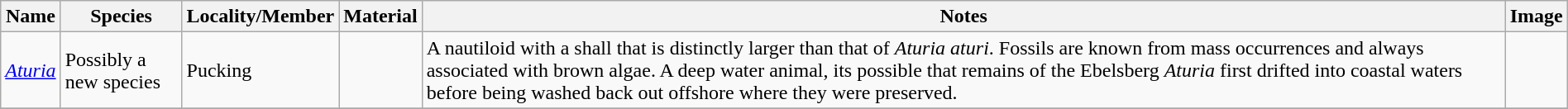<table class="wikitable" align="center" width="100%">
<tr>
<th>Name</th>
<th>Species</th>
<th>Locality/Member</th>
<th>Material</th>
<th>Notes</th>
<th>Image</th>
</tr>
<tr>
<td><em><a href='#'>Aturia</a></em></td>
<td>Possibly a new species</td>
<td>Pucking</td>
<td></td>
<td>A nautiloid with a shall that is distinctly larger than that of <em>Aturia aturi</em>. Fossils are known from mass occurrences and always associated with brown algae. A deep water animal, its possible that remains of the Ebelsberg <em>Aturia</em> first drifted into coastal waters before being washed back out offshore where they were preserved.</td>
<td></td>
</tr>
<tr>
</tr>
</table>
